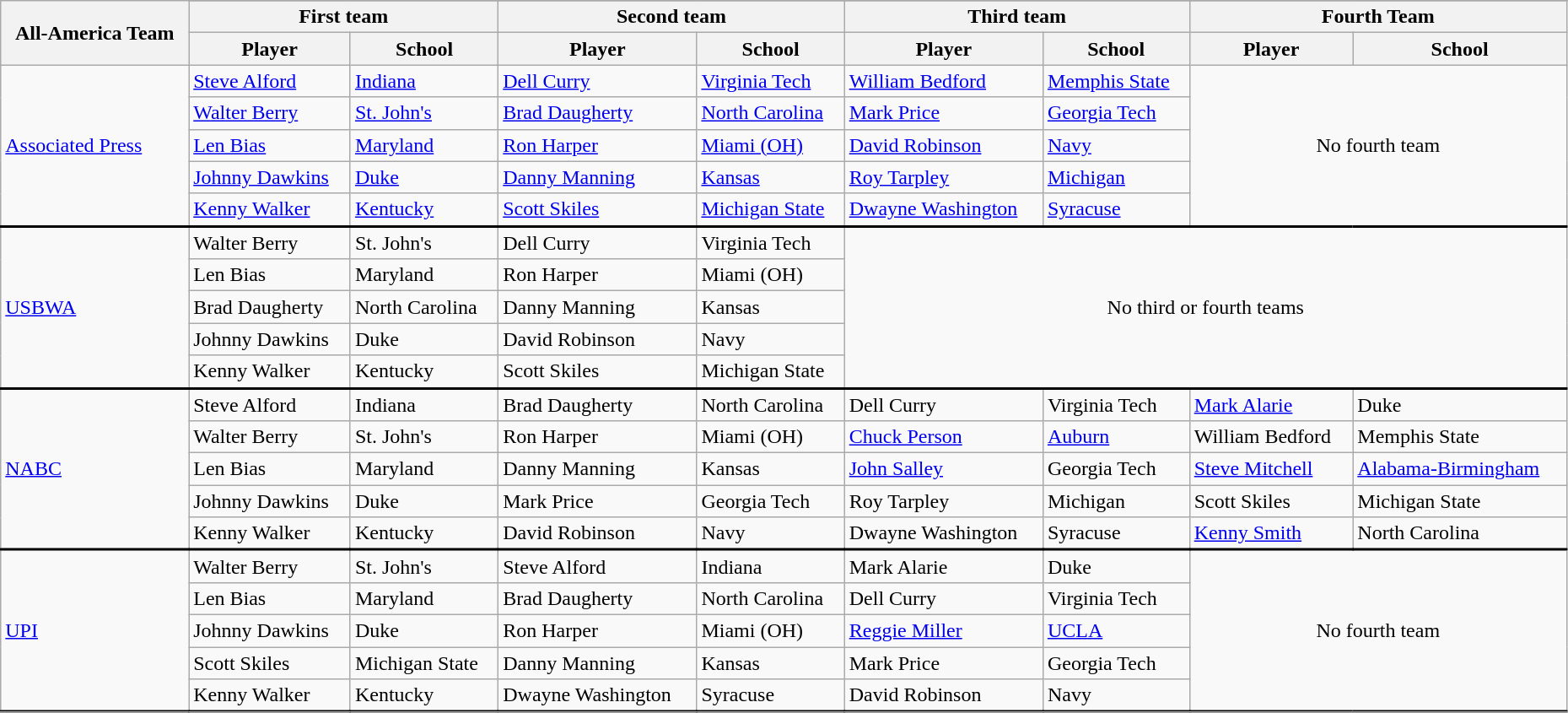<table class="wikitable" style="width:98%;">
<tr>
<th rowspan=3>All-America Team</th>
</tr>
<tr>
<th colspan=2>First team</th>
<th colspan=2>Second team</th>
<th colspan=2>Third team</th>
<th colspan=2>Fourth Team</th>
</tr>
<tr>
<th>Player</th>
<th>School</th>
<th>Player</th>
<th>School</th>
<th>Player</th>
<th>School</th>
<th>Player</th>
<th>School</th>
</tr>
<tr>
<td rowspan=5><a href='#'>Associated Press</a></td>
<td><a href='#'>Steve Alford</a></td>
<td><a href='#'>Indiana</a></td>
<td><a href='#'>Dell Curry</a></td>
<td><a href='#'>Virginia Tech</a></td>
<td><a href='#'>William Bedford</a></td>
<td><a href='#'>Memphis State</a></td>
<td rowspan=5 colspan=3 align=center>No fourth team</td>
</tr>
<tr>
<td><a href='#'>Walter Berry</a></td>
<td><a href='#'>St. John's</a></td>
<td><a href='#'>Brad Daugherty</a></td>
<td><a href='#'>North Carolina</a></td>
<td><a href='#'>Mark Price</a></td>
<td><a href='#'>Georgia Tech</a></td>
</tr>
<tr>
<td><a href='#'>Len Bias</a></td>
<td><a href='#'>Maryland</a></td>
<td><a href='#'>Ron Harper</a></td>
<td><a href='#'>Miami (OH)</a></td>
<td><a href='#'>David Robinson</a></td>
<td><a href='#'>Navy</a></td>
</tr>
<tr>
<td><a href='#'>Johnny Dawkins</a></td>
<td><a href='#'>Duke</a></td>
<td><a href='#'>Danny Manning</a></td>
<td><a href='#'>Kansas</a></td>
<td><a href='#'>Roy Tarpley</a></td>
<td><a href='#'>Michigan</a></td>
</tr>
<tr>
<td><a href='#'>Kenny Walker</a></td>
<td><a href='#'>Kentucky</a></td>
<td><a href='#'>Scott Skiles</a></td>
<td><a href='#'>Michigan State</a></td>
<td><a href='#'>Dwayne Washington</a></td>
<td><a href='#'>Syracuse</a></td>
</tr>
<tr style = "border-top:2px solid black;">
<td rowspan=5><a href='#'>USBWA</a></td>
<td>Walter Berry</td>
<td>St. John's</td>
<td>Dell Curry</td>
<td>Virginia Tech</td>
<td rowspan=5 colspan=4 align=center>No third or fourth teams</td>
</tr>
<tr>
<td>Len Bias</td>
<td>Maryland</td>
<td>Ron Harper</td>
<td>Miami (OH)</td>
</tr>
<tr>
<td>Brad Daugherty</td>
<td>North Carolina</td>
<td>Danny Manning</td>
<td>Kansas</td>
</tr>
<tr>
<td>Johnny Dawkins</td>
<td>Duke</td>
<td>David Robinson</td>
<td>Navy</td>
</tr>
<tr>
<td>Kenny Walker</td>
<td>Kentucky</td>
<td>Scott Skiles</td>
<td>Michigan State</td>
</tr>
<tr style = "border-top:2px solid black;">
<td rowspan=5><a href='#'>NABC</a></td>
<td>Steve Alford</td>
<td>Indiana</td>
<td>Brad Daugherty</td>
<td>North Carolina</td>
<td>Dell Curry</td>
<td>Virginia Tech</td>
<td><a href='#'>Mark Alarie</a></td>
<td>Duke</td>
</tr>
<tr>
<td>Walter Berry</td>
<td>St. John's</td>
<td>Ron Harper</td>
<td>Miami (OH)</td>
<td><a href='#'>Chuck Person</a></td>
<td><a href='#'>Auburn</a></td>
<td>William Bedford</td>
<td>Memphis State</td>
</tr>
<tr>
<td>Len Bias</td>
<td>Maryland</td>
<td>Danny Manning</td>
<td>Kansas</td>
<td><a href='#'>John Salley</a></td>
<td>Georgia Tech</td>
<td><a href='#'>Steve Mitchell</a></td>
<td><a href='#'>Alabama-Birmingham</a></td>
</tr>
<tr>
<td>Johnny Dawkins</td>
<td>Duke</td>
<td>Mark Price</td>
<td>Georgia Tech</td>
<td>Roy Tarpley</td>
<td>Michigan</td>
<td>Scott Skiles</td>
<td>Michigan State</td>
</tr>
<tr>
<td>Kenny Walker</td>
<td>Kentucky</td>
<td>David Robinson</td>
<td>Navy</td>
<td>Dwayne Washington</td>
<td>Syracuse</td>
<td><a href='#'>Kenny Smith</a></td>
<td>North Carolina</td>
</tr>
<tr style = "border-top:2px solid black;">
<td rowspan=5><a href='#'>UPI</a></td>
<td>Walter Berry</td>
<td>St. John's</td>
<td>Steve Alford</td>
<td>Indiana</td>
<td>Mark Alarie</td>
<td>Duke</td>
<td rowspan=5 colspan=3 align=center>No fourth team</td>
</tr>
<tr>
<td>Len Bias</td>
<td>Maryland</td>
<td>Brad Daugherty</td>
<td>North Carolina</td>
<td>Dell Curry</td>
<td>Virginia Tech</td>
</tr>
<tr>
<td>Johnny Dawkins</td>
<td>Duke</td>
<td>Ron Harper</td>
<td>Miami (OH)</td>
<td><a href='#'>Reggie Miller</a></td>
<td><a href='#'>UCLA</a></td>
</tr>
<tr>
<td>Scott Skiles</td>
<td>Michigan State</td>
<td>Danny Manning</td>
<td>Kansas</td>
<td>Mark Price</td>
<td>Georgia Tech</td>
</tr>
<tr>
<td>Kenny Walker</td>
<td>Kentucky</td>
<td>Dwayne Washington</td>
<td>Syracuse</td>
<td>David Robinson</td>
<td>Navy</td>
</tr>
<tr style = "border-top:2px solid black;">
</tr>
</table>
